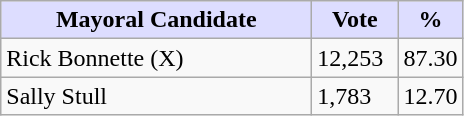<table class="wikitable">
<tr>
<th style="background:#ddf; width:200px;">Mayoral Candidate </th>
<th style="background:#ddf; width:50px;">Vote</th>
<th style="background:#ddf; width:30px;">%</th>
</tr>
<tr>
<td>Rick Bonnette (X)</td>
<td>12,253</td>
<td>87.30</td>
</tr>
<tr>
<td>Sally Stull</td>
<td>1,783</td>
<td>12.70</td>
</tr>
</table>
